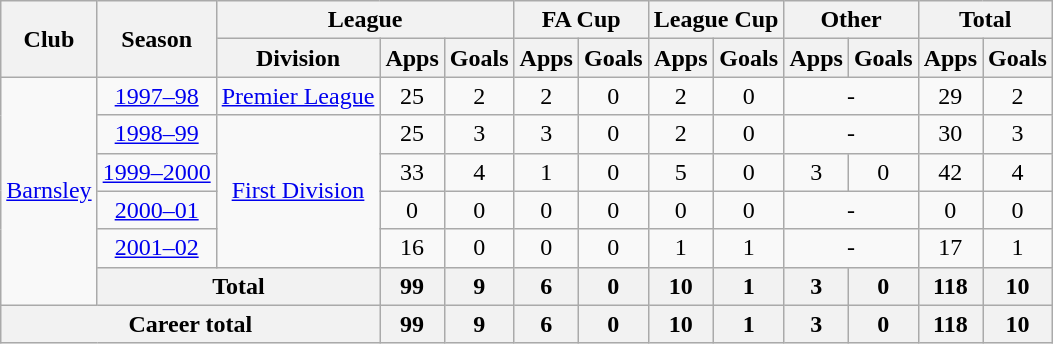<table class="wikitable" style="text-align: center;">
<tr>
<th rowspan="2">Club</th>
<th rowspan="2">Season</th>
<th colspan="3">League</th>
<th colspan="2">FA Cup</th>
<th colspan="2">League Cup</th>
<th colspan="2">Other</th>
<th colspan="2">Total</th>
</tr>
<tr>
<th>Division</th>
<th>Apps</th>
<th>Goals</th>
<th>Apps</th>
<th>Goals</th>
<th>Apps</th>
<th>Goals</th>
<th>Apps</th>
<th>Goals</th>
<th>Apps</th>
<th>Goals</th>
</tr>
<tr>
<td rowspan="6" valign="center"><a href='#'>Barnsley</a></td>
<td><a href='#'>1997–98</a></td>
<td><a href='#'>Premier League</a></td>
<td>25</td>
<td>2</td>
<td>2</td>
<td>0</td>
<td>2</td>
<td>0</td>
<td colspan="2">-</td>
<td>29</td>
<td>2</td>
</tr>
<tr>
<td><a href='#'>1998–99</a></td>
<td rowspan="4" valign="center"><a href='#'>First Division</a></td>
<td>25</td>
<td>3</td>
<td>3</td>
<td>0</td>
<td>2</td>
<td>0</td>
<td colspan="2">-</td>
<td>30</td>
<td>3</td>
</tr>
<tr>
<td><a href='#'>1999–2000</a></td>
<td>33</td>
<td>4</td>
<td>1</td>
<td>0</td>
<td>5</td>
<td>0</td>
<td>3</td>
<td>0</td>
<td>42</td>
<td>4</td>
</tr>
<tr>
<td><a href='#'>2000–01</a></td>
<td>0</td>
<td>0</td>
<td>0</td>
<td>0</td>
<td>0</td>
<td>0</td>
<td colspan="2">-</td>
<td>0</td>
<td>0</td>
</tr>
<tr>
<td><a href='#'>2001–02</a></td>
<td>16</td>
<td>0</td>
<td>0</td>
<td>0</td>
<td>1</td>
<td>1</td>
<td colspan="2">-</td>
<td>17</td>
<td>1</td>
</tr>
<tr>
<th colspan="2">Total</th>
<th>99</th>
<th>9</th>
<th>6</th>
<th>0</th>
<th>10</th>
<th>1</th>
<th>3</th>
<th>0</th>
<th>118</th>
<th>10</th>
</tr>
<tr>
<th colspan="3">Career total</th>
<th>99</th>
<th>9</th>
<th>6</th>
<th>0</th>
<th>10</th>
<th>1</th>
<th>3</th>
<th>0</th>
<th>118</th>
<th>10</th>
</tr>
</table>
